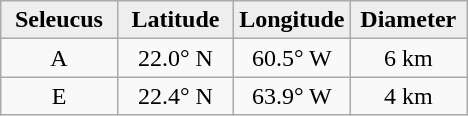<table class="wikitable">
<tr>
<th width="25%" style="background:#eeeeee;">Seleucus</th>
<th width="25%" style="background:#eeeeee;">Latitude</th>
<th width="25%" style="background:#eeeeee;">Longitude</th>
<th width="25%" style="background:#eeeeee;">Diameter</th>
</tr>
<tr>
<td align="center">A</td>
<td align="center">22.0° N</td>
<td align="center">60.5° W</td>
<td align="center">6 km</td>
</tr>
<tr>
<td align="center">E</td>
<td align="center">22.4° N</td>
<td align="center">63.9° W</td>
<td align="center">4 km</td>
</tr>
</table>
